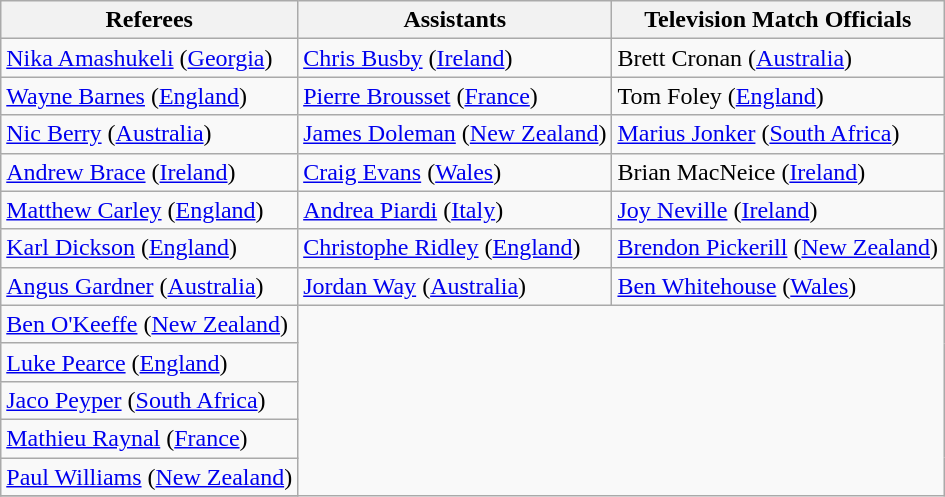<table class="wikitable">
<tr>
<th>Referees</th>
<th>Assistants</th>
<th>Television Match Officials</th>
</tr>
<tr>
<td> <a href='#'>Nika Amashukeli</a> (<a href='#'>Georgia</a>)</td>
<td> <a href='#'>Chris Busby</a>  (<a href='#'>Ireland</a>)</td>
<td> Brett Cronan (<a href='#'>Australia</a>)</td>
</tr>
<tr>
<td> <a href='#'>Wayne Barnes</a> (<a href='#'>England</a>)</td>
<td> <a href='#'>Pierre Brousset</a> (<a href='#'>France</a>)</td>
<td> Tom Foley (<a href='#'>England</a>)</td>
</tr>
<tr>
<td> <a href='#'>Nic Berry</a> (<a href='#'>Australia</a>)</td>
<td> <a href='#'>James Doleman</a> (<a href='#'>New Zealand</a>)</td>
<td> <a href='#'>Marius Jonker</a> (<a href='#'>South Africa</a>)</td>
</tr>
<tr>
<td> <a href='#'>Andrew Brace</a> (<a href='#'>Ireland</a>)</td>
<td> <a href='#'>Craig Evans</a> (<a href='#'>Wales</a>)</td>
<td> Brian MacNeice (<a href='#'>Ireland</a>)</td>
</tr>
<tr>
<td> <a href='#'>Matthew Carley</a> (<a href='#'>England</a>)</td>
<td> <a href='#'>Andrea Piardi</a> (<a href='#'>Italy</a>)</td>
<td> <a href='#'>Joy Neville</a> (<a href='#'>Ireland</a>)</td>
</tr>
<tr>
<td> <a href='#'>Karl Dickson</a> (<a href='#'>England</a>)</td>
<td> <a href='#'>Christophe Ridley</a> (<a href='#'>England</a>)</td>
<td> <a href='#'>Brendon Pickerill</a> (<a href='#'>New Zealand</a>)</td>
</tr>
<tr>
<td> <a href='#'>Angus Gardner</a> (<a href='#'>Australia</a>)</td>
<td> <a href='#'>Jordan Way</a> (<a href='#'>Australia</a>)</td>
<td> <a href='#'>Ben Whitehouse</a> (<a href='#'>Wales</a>)</td>
</tr>
<tr>
<td> <a href='#'>Ben O'Keeffe</a> (<a href='#'>New Zealand</a>)</td>
</tr>
<tr>
<td> <a href='#'>Luke Pearce</a> (<a href='#'>England</a>)</td>
</tr>
<tr>
<td> <a href='#'>Jaco Peyper</a> (<a href='#'>South Africa</a>)</td>
</tr>
<tr>
<td> <a href='#'>Mathieu Raynal</a> (<a href='#'>France</a>)</td>
</tr>
<tr>
<td> <a href='#'>Paul Williams</a> (<a href='#'>New Zealand</a>)</td>
</tr>
<tr>
</tr>
</table>
